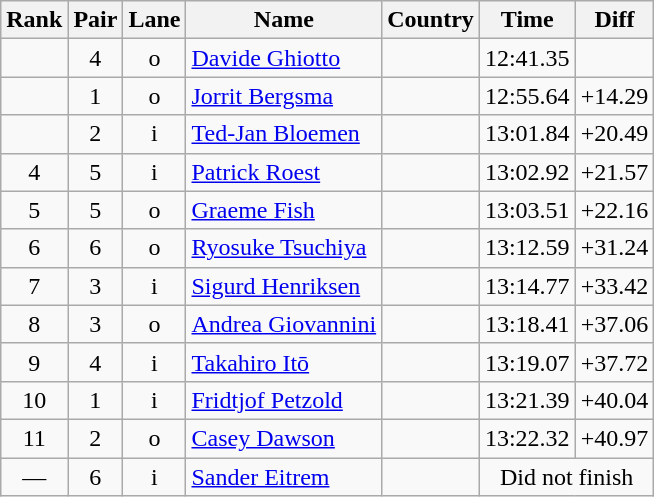<table class="wikitable sortable" style="text-align:center">
<tr>
<th>Rank</th>
<th>Pair</th>
<th>Lane</th>
<th>Name</th>
<th>Country</th>
<th>Time</th>
<th>Diff</th>
</tr>
<tr>
<td></td>
<td>4</td>
<td>o</td>
<td align=left><a href='#'>Davide Ghiotto</a></td>
<td align=left></td>
<td>12:41.35</td>
<td></td>
</tr>
<tr>
<td></td>
<td>1</td>
<td>o</td>
<td align=left><a href='#'>Jorrit Bergsma</a></td>
<td align=left></td>
<td>12:55.64</td>
<td>+14.29</td>
</tr>
<tr>
<td></td>
<td>2</td>
<td>i</td>
<td align=left><a href='#'>Ted-Jan Bloemen</a></td>
<td align=left></td>
<td>13:01.84</td>
<td>+20.49</td>
</tr>
<tr>
<td>4</td>
<td>5</td>
<td>i</td>
<td align=left><a href='#'>Patrick Roest</a></td>
<td align=left></td>
<td>13:02.92</td>
<td>+21.57</td>
</tr>
<tr>
<td>5</td>
<td>5</td>
<td>o</td>
<td align=left><a href='#'>Graeme Fish</a></td>
<td align=left></td>
<td>13:03.51</td>
<td>+22.16</td>
</tr>
<tr>
<td>6</td>
<td>6</td>
<td>o</td>
<td align=left><a href='#'>Ryosuke Tsuchiya</a></td>
<td align=left></td>
<td>13:12.59</td>
<td>+31.24</td>
</tr>
<tr>
<td>7</td>
<td>3</td>
<td>i</td>
<td align=left><a href='#'>Sigurd Henriksen</a></td>
<td align=left></td>
<td>13:14.77</td>
<td>+33.42</td>
</tr>
<tr>
<td>8</td>
<td>3</td>
<td>o</td>
<td align=left><a href='#'>Andrea Giovannini</a></td>
<td align=left></td>
<td>13:18.41</td>
<td>+37.06</td>
</tr>
<tr>
<td>9</td>
<td>4</td>
<td>i</td>
<td align=left><a href='#'>Takahiro Itō</a></td>
<td align=left></td>
<td>13:19.07</td>
<td>+37.72</td>
</tr>
<tr>
<td>10</td>
<td>1</td>
<td>i</td>
<td align=left><a href='#'>Fridtjof Petzold</a></td>
<td align=left></td>
<td>13:21.39</td>
<td>+40.04</td>
</tr>
<tr>
<td>11</td>
<td>2</td>
<td>o</td>
<td align=left><a href='#'>Casey Dawson</a></td>
<td align=left></td>
<td>13:22.32</td>
<td>+40.97</td>
</tr>
<tr>
<td>—</td>
<td>6</td>
<td>i</td>
<td align=left><a href='#'>Sander Eitrem</a></td>
<td align=left></td>
<td colspan=2>Did not finish</td>
</tr>
</table>
